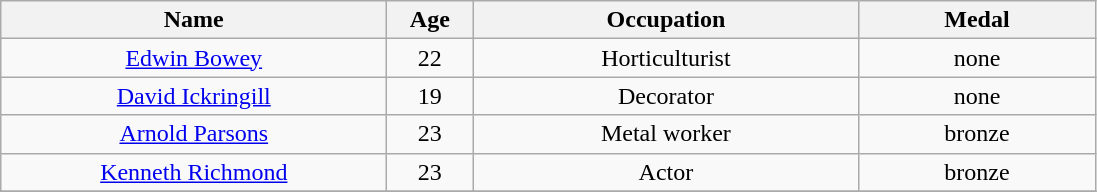<table class="wikitable" style="text-align: center">
<tr>
<th width=250>Name</th>
<th width=50>Age</th>
<th width=250>Occupation</th>
<th width=150>Medal</th>
</tr>
<tr>
<td><a href='#'>Edwin Bowey</a></td>
<td>22</td>
<td>Horticulturist</td>
<td>none</td>
</tr>
<tr>
<td><a href='#'>David Ickringill</a></td>
<td>19</td>
<td>Decorator</td>
<td>none</td>
</tr>
<tr>
<td><a href='#'>Arnold Parsons</a></td>
<td>23</td>
<td>Metal worker</td>
<td>bronze</td>
</tr>
<tr>
<td><a href='#'>Kenneth Richmond</a></td>
<td>23</td>
<td>Actor</td>
<td>bronze</td>
</tr>
<tr>
</tr>
</table>
